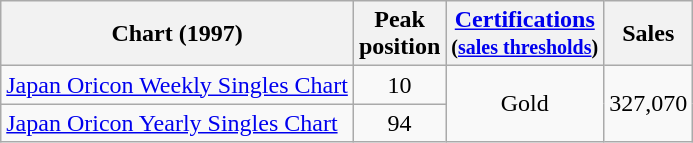<table class="wikitable sortable">
<tr>
<th>Chart (1997)</th>
<th>Peak<br>position</th>
<th><a href='#'>Certifications</a><br><small>(<a href='#'>sales thresholds</a>)</small></th>
<th>Sales</th>
</tr>
<tr>
<td><a href='#'>Japan Oricon Weekly Singles Chart</a></td>
<td style="text-align:center;">10</td>
<td rowspan="2" style="text-align:center;">Gold</td>
<td rowspan="2" style="text-align:center;">327,070</td>
</tr>
<tr>
<td><a href='#'>Japan Oricon Yearly Singles Chart</a></td>
<td style="text-align:center;">94</td>
</tr>
</table>
